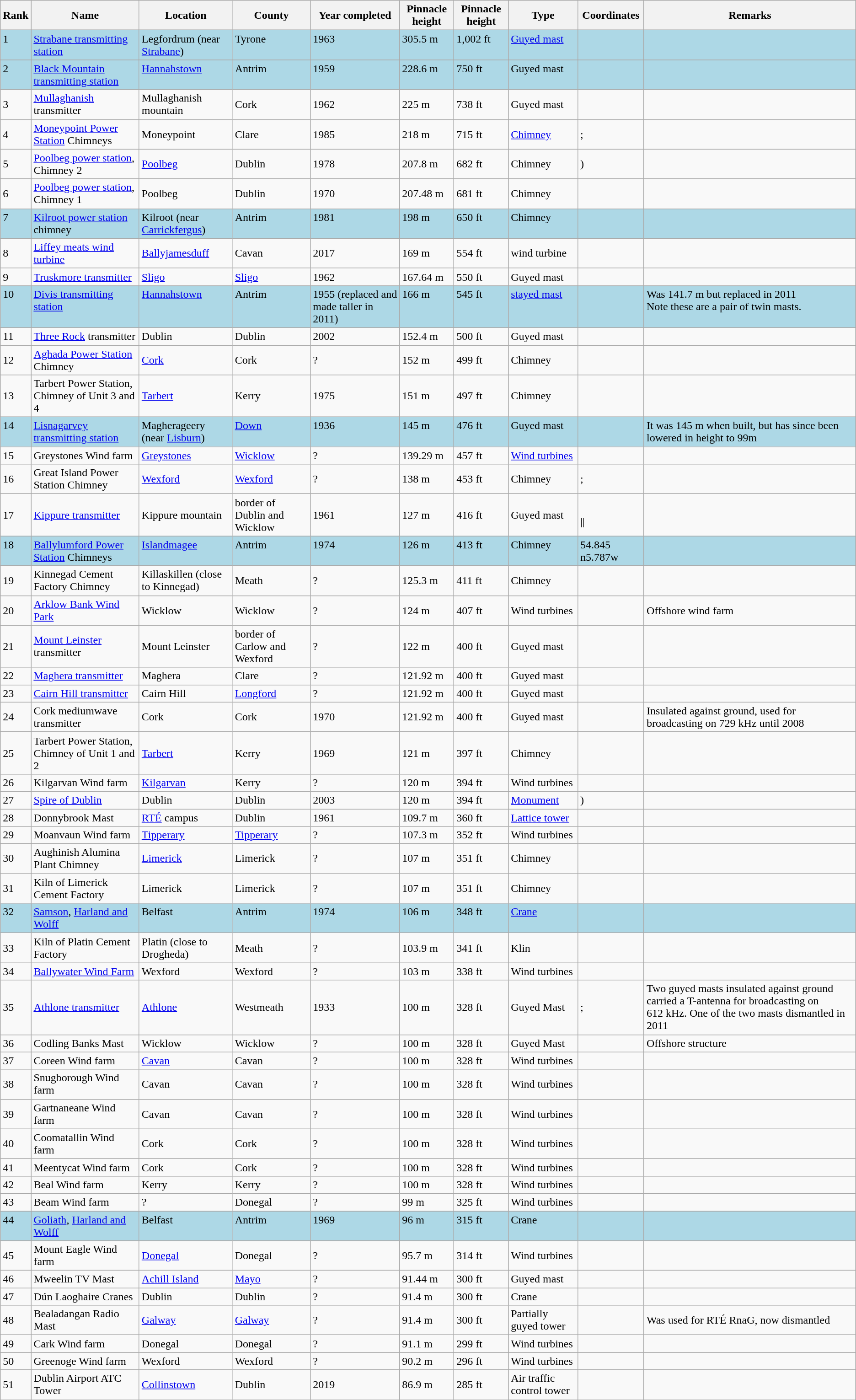<table class="wikitable sortable">
<tr>
<th data-sort-type="number">Rank</th>
<th>Name</th>
<th>Location</th>
<th>County</th>
<th>Year completed</th>
<th>Pinnacle height</th>
<th>Pinnacle height</th>
<th>Type</th>
<th>Coordinates</th>
<th>Remarks</th>
</tr>
<tr style="vertical-align:top; text-align:left; background:lightblue;">
<td>1</td>
<td><a href='#'>Strabane transmitting station</a></td>
<td>Legfordrum (near <a href='#'>Strabane</a>)</td>
<td>Tyrone</td>
<td>1963</td>
<td>305.5 m</td>
<td>1,002 ft</td>
<td><a href='#'>Guyed mast</a></td>
<td></td>
<td></td>
</tr>
<tr>
</tr>
<tr style="vertical-align:top; text-align:left; background:lightblue;">
<td>2</td>
<td><a href='#'>Black Mountain transmitting station</a></td>
<td><a href='#'>Hannahstown</a></td>
<td>Antrim</td>
<td>1959</td>
<td>228.6 m</td>
<td>750 ft</td>
<td>Guyed mast</td>
<td></td>
<td></td>
</tr>
<tr>
<td>3</td>
<td><a href='#'>Mullaghanish</a> transmitter</td>
<td>Mullaghanish mountain</td>
<td>Cork</td>
<td>1962</td>
<td>225 m</td>
<td>738 ft</td>
<td>Guyed mast</td>
<td></td>
<td></td>
</tr>
<tr>
<td>4</td>
<td><a href='#'>Moneypoint Power Station</a> Chimneys</td>
<td>Moneypoint</td>
<td>Clare</td>
<td>1985</td>
<td>218 m</td>
<td>715 ft</td>
<td><a href='#'>Chimney</a></td>
<td> ; </td>
<td></td>
</tr>
<tr>
<td>5</td>
<td><a href='#'>Poolbeg power station</a>, Chimney 2</td>
<td><a href='#'>Poolbeg</a></td>
<td>Dublin</td>
<td>1978</td>
<td>207.8 m</td>
<td>682 ft</td>
<td>Chimney</td>
<td>)</td>
<td></td>
</tr>
<tr>
<td>6</td>
<td><a href='#'>Poolbeg power station</a>, Chimney 1</td>
<td>Poolbeg</td>
<td>Dublin</td>
<td>1970</td>
<td>207.48 m</td>
<td>681 ft</td>
<td>Chimney</td>
<td></td>
<td></td>
</tr>
<tr style="vertical-align:top; text-align:left; background:lightblue;">
<td>7</td>
<td><a href='#'>Kilroot power station</a> chimney</td>
<td>Kilroot (near <a href='#'>Carrickfergus</a>)</td>
<td>Antrim</td>
<td>1981</td>
<td>198 m</td>
<td>650 ft</td>
<td>Chimney</td>
<td></td>
<td></td>
</tr>
<tr>
<td>8</td>
<td><a href='#'>Liffey meats wind turbine</a></td>
<td><a href='#'>Ballyjamesduff</a></td>
<td>Cavan</td>
<td>2017</td>
<td>169 m</td>
<td>554 ft</td>
<td>wind turbine</td>
<td></td>
<td></td>
</tr>
<tr>
<td>9</td>
<td><a href='#'>Truskmore transmitter</a></td>
<td><a href='#'>Sligo</a></td>
<td><a href='#'>Sligo</a></td>
<td>1962</td>
<td>167.64 m</td>
<td>550 ft</td>
<td>Guyed mast</td>
<td></td>
<td></td>
</tr>
<tr style="vertical-align:top; text-align:left; background:lightblue;">
<td>10</td>
<td><a href='#'>Divis transmitting station</a></td>
<td><a href='#'>Hannahstown</a></td>
<td>Antrim</td>
<td>1955 (replaced and made taller in 2011)</td>
<td>166 m</td>
<td>545 ft</td>
<td><a href='#'>stayed mast</a></td>
<td></td>
<td>Was 141.7 m but replaced in 2011<br>Note these are a pair of twin masts.</td>
</tr>
<tr>
<td>11</td>
<td><a href='#'>Three Rock</a> transmitter</td>
<td>Dublin</td>
<td>Dublin</td>
<td>2002</td>
<td>152.4 m</td>
<td>500 ft</td>
<td>Guyed mast</td>
<td></td>
<td></td>
</tr>
<tr>
<td>12</td>
<td><a href='#'>Aghada Power Station</a> Chimney</td>
<td><a href='#'>Cork</a></td>
<td>Cork</td>
<td>?</td>
<td>152 m</td>
<td>499 ft</td>
<td>Chimney</td>
<td></td>
<td></td>
</tr>
<tr>
<td>13</td>
<td>Tarbert Power Station, Chimney of Unit 3 and 4</td>
<td><a href='#'>Tarbert</a></td>
<td>Kerry</td>
<td>1975</td>
<td>151 m</td>
<td>497 ft</td>
<td>Chimney</td>
<td></td>
<td></td>
</tr>
<tr style="vertical-align:top; text-align:left; background:lightblue;">
<td>14</td>
<td><a href='#'>Lisnagarvey transmitting station</a></td>
<td>Magherageery (near <a href='#'>Lisburn</a>)</td>
<td><a href='#'>Down</a></td>
<td>1936</td>
<td>145 m</td>
<td>476 ft</td>
<td>Guyed mast</td>
<td></td>
<td>It was 145 m when built, but has since been lowered in height to 99m</td>
</tr>
<tr>
<td>15</td>
<td>Greystones Wind farm</td>
<td><a href='#'>Greystones</a></td>
<td><a href='#'>Wicklow</a></td>
<td>?</td>
<td>139.29 m</td>
<td>457 ft</td>
<td><a href='#'>Wind turbines</a></td>
<td></td>
<td></td>
</tr>
<tr>
<td>16</td>
<td>Great Island Power Station Chimney</td>
<td><a href='#'>Wexford</a></td>
<td><a href='#'>Wexford</a></td>
<td>?</td>
<td>138 m</td>
<td>453 ft</td>
<td>Chimney</td>
<td> ; </td>
<td></td>
</tr>
<tr>
<td>17</td>
<td><a href='#'>Kippure transmitter</a></td>
<td>Kippure mountain</td>
<td>border of Dublin and Wicklow</td>
<td>1961</td>
<td>127 m</td>
<td>416 ft</td>
<td>Guyed mast</td>
<td><br> || </td>
</tr>
<tr style="vertical-align:top; text-align:left; background:lightblue;">
<td>18</td>
<td><a href='#'>Ballylumford Power Station</a> Chimneys</td>
<td><a href='#'>Islandmagee</a></td>
<td>Antrim</td>
<td>1974</td>
<td>126 m</td>
<td>413 ft</td>
<td>Chimney</td>
<td>54.845 n5.787w</td>
<td></td>
</tr>
<tr>
<td>19</td>
<td>Kinnegad Cement Factory Chimney</td>
<td>Killaskillen (close to Kinnegad)</td>
<td>Meath</td>
<td>?</td>
<td>125.3 m</td>
<td>411 ft</td>
<td>Chimney</td>
<td></td>
<td></td>
</tr>
<tr>
<td>20</td>
<td><a href='#'>Arklow Bank Wind Park</a></td>
<td>Wicklow</td>
<td>Wicklow</td>
<td>?</td>
<td>124 m</td>
<td>407 ft</td>
<td>Wind turbines</td>
<td></td>
<td>Offshore wind farm</td>
</tr>
<tr>
<td>21</td>
<td><a href='#'>Mount Leinster</a> transmitter</td>
<td>Mount Leinster</td>
<td>border of Carlow and Wexford</td>
<td>?</td>
<td>122 m</td>
<td>400 ft</td>
<td>Guyed mast</td>
<td></td>
<td></td>
</tr>
<tr>
<td>22</td>
<td><a href='#'>Maghera transmitter</a></td>
<td>Maghera</td>
<td>Clare</td>
<td>?</td>
<td>121.92 m</td>
<td>400 ft</td>
<td>Guyed mast</td>
<td></td>
<td></td>
</tr>
<tr>
<td>23</td>
<td><a href='#'>Cairn Hill transmitter</a></td>
<td>Cairn Hill</td>
<td><a href='#'>Longford</a></td>
<td>?</td>
<td>121.92 m</td>
<td>400 ft</td>
<td>Guyed mast</td>
<td></td>
<td></td>
</tr>
<tr>
<td>24</td>
<td>Cork mediumwave transmitter</td>
<td>Cork</td>
<td>Cork</td>
<td>1970</td>
<td>121.92 m</td>
<td>400 ft</td>
<td>Guyed mast</td>
<td></td>
<td>Insulated against ground, used for broadcasting on 729 kHz until 2008</td>
</tr>
<tr>
<td>25</td>
<td>Tarbert Power Station, Chimney of Unit 1 and 2</td>
<td><a href='#'>Tarbert</a></td>
<td>Kerry</td>
<td>1969</td>
<td>121 m</td>
<td>397 ft</td>
<td>Chimney</td>
<td></td>
<td></td>
</tr>
<tr>
<td>26</td>
<td>Kilgarvan Wind farm</td>
<td><a href='#'>Kilgarvan</a></td>
<td>Kerry</td>
<td>?</td>
<td>120 m</td>
<td>394 ft</td>
<td>Wind turbines</td>
<td></td>
<td></td>
</tr>
<tr>
<td>27</td>
<td><a href='#'>Spire of Dublin</a></td>
<td>Dublin</td>
<td>Dublin</td>
<td>2003</td>
<td>120 m</td>
<td>394 ft</td>
<td><a href='#'>Monument</a></td>
<td>)</td>
<td></td>
</tr>
<tr>
<td>28</td>
<td>Donnybrook Mast</td>
<td><a href='#'>RTÉ</a> campus</td>
<td>Dublin</td>
<td>1961</td>
<td>109.7 m</td>
<td>360 ft</td>
<td><a href='#'>Lattice tower</a></td>
<td></td>
<td></td>
</tr>
<tr>
<td>29</td>
<td>Moanvaun Wind farm</td>
<td><a href='#'>Tipperary</a></td>
<td><a href='#'>Tipperary</a></td>
<td>?</td>
<td>107.3 m</td>
<td>352 ft</td>
<td>Wind turbines</td>
<td></td>
<td></td>
</tr>
<tr>
<td>30</td>
<td>Aughinish Alumina Plant Chimney</td>
<td><a href='#'>Limerick</a></td>
<td>Limerick</td>
<td>?</td>
<td>107 m</td>
<td>351 ft</td>
<td>Chimney</td>
<td></td>
<td></td>
</tr>
<tr>
<td>31</td>
<td>Kiln of Limerick Cement Factory</td>
<td>Limerick</td>
<td>Limerick</td>
<td>?</td>
<td>107 m</td>
<td>351 ft</td>
<td>Chimney</td>
<td></td>
<td></td>
</tr>
<tr style="vertical-align:top; text-align:left; background:lightblue;">
<td>32</td>
<td><a href='#'>Samson</a>, <a href='#'>Harland and Wolff</a></td>
<td>Belfast</td>
<td>Antrim</td>
<td>1974</td>
<td>106 m</td>
<td>348 ft</td>
<td><a href='#'>Crane</a></td>
<td></td>
<td></td>
</tr>
<tr>
<td>33</td>
<td>Kiln of Platin Cement Factory</td>
<td>Platin (close to Drogheda)</td>
<td>Meath</td>
<td>?</td>
<td>103.9 m</td>
<td>341 ft</td>
<td>Klin</td>
<td></td>
<td></td>
</tr>
<tr>
<td>34</td>
<td><a href='#'>Ballywater Wind Farm</a></td>
<td>Wexford</td>
<td>Wexford</td>
<td>?</td>
<td>103 m</td>
<td>338 ft</td>
<td>Wind turbines</td>
<td></td>
<td></td>
</tr>
<tr>
<td>35</td>
<td><a href='#'>Athlone transmitter</a></td>
<td><a href='#'>Athlone</a></td>
<td>Westmeath</td>
<td>1933</td>
<td>100 m</td>
<td>328 ft</td>
<td>Guyed Mast</td>
<td> ; </td>
<td>Two guyed masts insulated against ground carried a T-antenna for broadcasting on 612 kHz. One of the two masts dismantled in 2011</td>
</tr>
<tr>
<td>36</td>
<td>Codling Banks Mast</td>
<td>Wicklow</td>
<td>Wicklow</td>
<td>?</td>
<td>100 m</td>
<td>328 ft</td>
<td>Guyed Mast</td>
<td></td>
<td>Offshore structure</td>
</tr>
<tr>
<td>37</td>
<td>Coreen Wind farm</td>
<td><a href='#'>Cavan</a></td>
<td>Cavan</td>
<td>?</td>
<td>100 m</td>
<td>328 ft</td>
<td>Wind turbines</td>
<td></td>
<td></td>
</tr>
<tr>
<td>38</td>
<td>Snugborough Wind farm</td>
<td>Cavan</td>
<td>Cavan</td>
<td>?</td>
<td>100 m</td>
<td>328 ft</td>
<td>Wind turbines</td>
<td></td>
<td></td>
</tr>
<tr>
<td>39</td>
<td>Gartnaneane Wind farm</td>
<td>Cavan</td>
<td>Cavan</td>
<td>?</td>
<td>100 m</td>
<td>328 ft</td>
<td>Wind turbines</td>
<td></td>
<td></td>
</tr>
<tr>
<td>40</td>
<td>Coomatallin Wind farm</td>
<td>Cork</td>
<td>Cork</td>
<td>?</td>
<td>100 m</td>
<td>328 ft</td>
<td>Wind turbines</td>
<td></td>
<td></td>
</tr>
<tr>
<td>41</td>
<td>Meentycat Wind farm</td>
<td>Cork</td>
<td>Cork</td>
<td>?</td>
<td>100 m</td>
<td>328 ft</td>
<td>Wind turbines</td>
<td></td>
<td></td>
</tr>
<tr>
<td>42</td>
<td>Beal Wind farm</td>
<td>Kerry</td>
<td>Kerry</td>
<td>?</td>
<td>100 m</td>
<td>328 ft</td>
<td>Wind turbines</td>
<td></td>
<td></td>
</tr>
<tr>
<td>43</td>
<td>Beam Wind farm</td>
<td>?</td>
<td>Donegal</td>
<td>?</td>
<td>99 m</td>
<td>325 ft</td>
<td>Wind turbines</td>
<td></td>
<td></td>
</tr>
<tr style="vertical-align:top; text-align:left; background:lightblue;">
<td>44</td>
<td><a href='#'>Goliath</a>, <a href='#'>Harland and Wolff</a></td>
<td>Belfast</td>
<td>Antrim</td>
<td>1969</td>
<td>96 m</td>
<td>315 ft</td>
<td>Crane</td>
<td></td>
<td></td>
</tr>
<tr>
<td>45</td>
<td>Mount Eagle Wind farm</td>
<td><a href='#'>Donegal</a></td>
<td>Donegal</td>
<td>?</td>
<td>95.7 m</td>
<td>314 ft</td>
<td>Wind turbines</td>
<td></td>
<td></td>
</tr>
<tr>
<td>46</td>
<td>Mweelin TV Mast</td>
<td><a href='#'>Achill Island</a></td>
<td><a href='#'>Mayo</a></td>
<td>?</td>
<td>91.44 m</td>
<td>300 ft</td>
<td>Guyed mast</td>
<td></td>
<td></td>
</tr>
<tr>
<td>47</td>
<td>Dún Laoghaire Cranes</td>
<td>Dublin</td>
<td>Dublin</td>
<td>?</td>
<td>91.4 m</td>
<td>300 ft</td>
<td>Crane</td>
<td></td>
<td></td>
</tr>
<tr>
<td>48</td>
<td>Bealadangan Radio Mast</td>
<td><a href='#'>Galway</a></td>
<td><a href='#'>Galway</a></td>
<td>?</td>
<td>91.4 m</td>
<td>300 ft</td>
<td>Partially guyed tower</td>
<td></td>
<td>Was used for RTÉ RnaG, now dismantled</td>
</tr>
<tr>
<td>49</td>
<td>Cark Wind farm</td>
<td>Donegal</td>
<td>Donegal</td>
<td>?</td>
<td>91.1 m</td>
<td>299 ft</td>
<td>Wind turbines</td>
<td></td>
<td></td>
</tr>
<tr>
<td>50</td>
<td>Greenoge Wind farm</td>
<td>Wexford</td>
<td>Wexford</td>
<td>?</td>
<td>90.2 m</td>
<td>296 ft</td>
<td>Wind turbines</td>
<td></td>
<td></td>
</tr>
<tr>
<td>51</td>
<td>Dublin Airport ATC Tower</td>
<td><a href='#'>Collinstown</a></td>
<td>Dublin</td>
<td>2019</td>
<td>86.9 m</td>
<td>285 ft</td>
<td>Air traffic control tower</td>
<td></td>
<td></td>
</tr>
</table>
